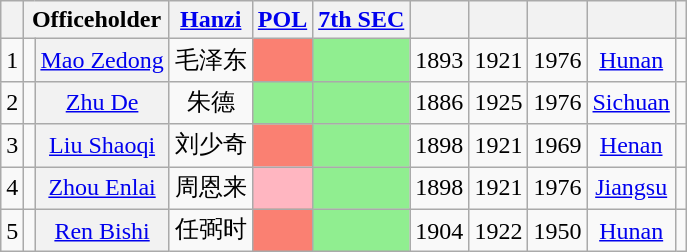<table class="wikitable sortable" style=text-align:center>
<tr>
<th scope=col></th>
<th scope=col colspan="2">Officeholder</th>
<th scope=col><a href='#'>Hanzi</a></th>
<th scope=col><a href='#'>POL</a></th>
<th scope=col><a href='#'>7th SEC</a></th>
<th scope=col></th>
<th scope=col></th>
<th scope=col></th>
<th scope=col></th>
<th scope=col class="unsortable"></th>
</tr>
<tr>
<td>1</td>
<td></td>
<th align="center" scope="row" style="font-weight:normal;"><a href='#'>Mao Zedong</a></th>
<td data-sort-value="4">毛泽东</td>
<td bgcolor = Salmon></td>
<td bgcolor = LightGreen></td>
<td>1893</td>
<td>1921</td>
<td>1976</td>
<td><a href='#'>Hunan</a></td>
<td></td>
</tr>
<tr>
<td>2</td>
<td></td>
<th align="center" scope="row" style="font-weight:normal;"><a href='#'>Zhu De</a></th>
<td data-sort-value="53">朱德</td>
<td bgcolor = LightGreen></td>
<td bgcolor = LightGreen></td>
<td>1886</td>
<td>1925</td>
<td>1976</td>
<td><a href='#'>Sichuan</a></td>
<td></td>
</tr>
<tr>
<td>3</td>
<td></td>
<th align="center" scope="row" style="font-weight:normal;"><a href='#'>Liu Shaoqi</a></th>
<td data-sort-value="4">刘少奇</td>
<td bgcolor = Salmon></td>
<td bgcolor = LightGreen></td>
<td>1898</td>
<td>1921</td>
<td>1969</td>
<td><a href='#'>Henan</a></td>
<td></td>
</tr>
<tr>
<td>4</td>
<td></td>
<th align="center" scope="row" style="font-weight:normal;"><a href='#'>Zhou Enlai</a></th>
<td data-sort-value="128">周恩来</td>
<td bgcolor = LightPink></td>
<td bgcolor = LightGreen></td>
<td>1898</td>
<td>1921</td>
<td>1976</td>
<td><a href='#'>Jiangsu</a></td>
<td></td>
</tr>
<tr>
<td>5</td>
<td></td>
<th align="center" scope="row" style="font-weight:normal;"><a href='#'>Ren Bishi</a></th>
<td data-sort-value="122">任弼时</td>
<td bgcolor = Salmon></td>
<td bgcolor = LightGreen></td>
<td>1904</td>
<td>1922</td>
<td>1950</td>
<td><a href='#'>Hunan</a></td>
<td></td>
</tr>
</table>
